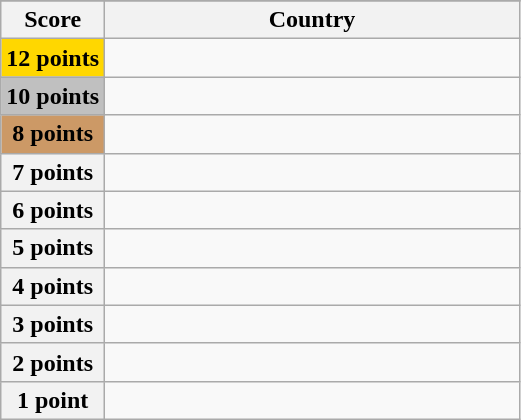<table class="wikitable">
<tr>
</tr>
<tr>
<th scope="col" width="20%">Score</th>
<th scope="col">Country</th>
</tr>
<tr>
<th scope="row" style="background:gold">12 points</th>
<td></td>
</tr>
<tr>
<th scope="row" style="background:silver">10 points</th>
<td></td>
</tr>
<tr>
<th scope="row" style="background:#CC9966">8 points</th>
<td></td>
</tr>
<tr>
<th scope="row">7 points</th>
<td></td>
</tr>
<tr>
<th scope="row">6 points</th>
<td></td>
</tr>
<tr>
<th scope="row">5 points</th>
<td></td>
</tr>
<tr>
<th scope="row">4 points</th>
<td></td>
</tr>
<tr>
<th scope="row">3 points</th>
<td></td>
</tr>
<tr>
<th scope="row">2 points</th>
<td></td>
</tr>
<tr>
<th scope="row">1 point</th>
<td></td>
</tr>
</table>
